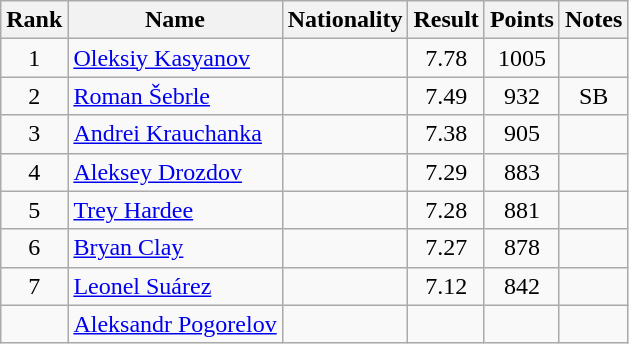<table class="wikitable sortable" style="text-align:center">
<tr>
<th>Rank</th>
<th>Name</th>
<th>Nationality</th>
<th>Result</th>
<th>Points</th>
<th>Notes</th>
</tr>
<tr>
<td>1</td>
<td align=left><a href='#'>Oleksiy Kasyanov</a></td>
<td align=left></td>
<td>7.78</td>
<td>1005</td>
<td></td>
</tr>
<tr>
<td>2</td>
<td align=left><a href='#'>Roman Šebrle</a></td>
<td align=left></td>
<td>7.49</td>
<td>932</td>
<td>SB</td>
</tr>
<tr>
<td>3</td>
<td align=left><a href='#'>Andrei Krauchanka</a></td>
<td align=left></td>
<td>7.38</td>
<td>905</td>
<td></td>
</tr>
<tr>
<td>4</td>
<td align=left><a href='#'>Aleksey Drozdov</a></td>
<td align=left></td>
<td>7.29</td>
<td>883</td>
<td></td>
</tr>
<tr>
<td>5</td>
<td align=left><a href='#'>Trey Hardee</a></td>
<td align=left></td>
<td>7.28</td>
<td>881</td>
<td></td>
</tr>
<tr>
<td>6</td>
<td align=left><a href='#'>Bryan Clay</a></td>
<td align=left></td>
<td>7.27</td>
<td>878</td>
<td></td>
</tr>
<tr>
<td>7</td>
<td align=left><a href='#'>Leonel Suárez</a></td>
<td align=left></td>
<td>7.12</td>
<td>842</td>
<td></td>
</tr>
<tr>
<td></td>
<td align=left><a href='#'>Aleksandr Pogorelov</a></td>
<td align=left></td>
<td></td>
<td></td>
<td></td>
</tr>
</table>
